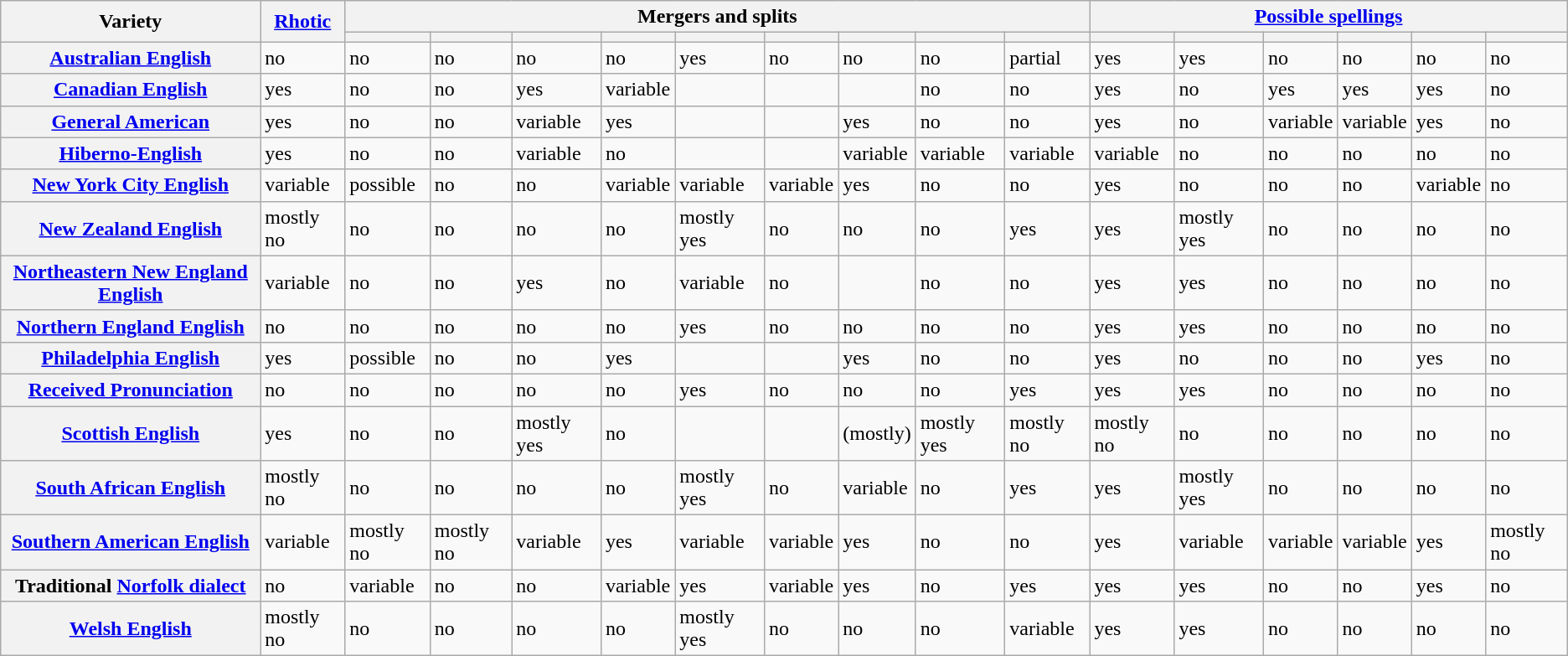<table class="wikitable mw-collapsible">
<tr>
<th rowspan="2">Variety</th>
<th rowspan="2"><a href='#'>Rhotic</a></th>
<th colspan="9">Mergers and splits</th>
<th colspan="6"><a href='#'>Possible spellings</a></th>
</tr>
<tr>
<th></th>
<th></th>
<th></th>
<th></th>
<th></th>
<th></th>
<th></th>
<th></th>
<th></th>
<th></th>
<th></th>
<th></th>
<th></th>
<th></th>
<th></th>
</tr>
<tr>
<th><a href='#'>Australian English</a></th>
<td>no</td>
<td>no</td>
<td>no</td>
<td>no</td>
<td>no</td>
<td>yes</td>
<td>no</td>
<td>no</td>
<td>no</td>
<td>partial</td>
<td>yes</td>
<td>yes</td>
<td>no</td>
<td>no</td>
<td>no</td>
<td>no</td>
</tr>
<tr>
<th><a href='#'>Canadian English</a></th>
<td>yes</td>
<td>no</td>
<td>no</td>
<td>yes</td>
<td>variable</td>
<td></td>
<td></td>
<td></td>
<td>no</td>
<td>no</td>
<td>yes</td>
<td>no</td>
<td>yes</td>
<td>yes</td>
<td>yes</td>
<td>no</td>
</tr>
<tr>
<th><a href='#'>General American</a></th>
<td>yes</td>
<td>no</td>
<td>no</td>
<td>variable</td>
<td>yes</td>
<td></td>
<td></td>
<td>yes</td>
<td>no</td>
<td>no</td>
<td>yes</td>
<td>no</td>
<td>variable</td>
<td>variable</td>
<td>yes</td>
<td>no</td>
</tr>
<tr>
<th><a href='#'>Hiberno-English</a></th>
<td>yes</td>
<td>no</td>
<td>no</td>
<td>variable</td>
<td>no</td>
<td></td>
<td></td>
<td>variable</td>
<td>variable</td>
<td>variable</td>
<td>variable</td>
<td>no</td>
<td>no</td>
<td>no</td>
<td>no</td>
<td>no</td>
</tr>
<tr>
<th><a href='#'>New York City English</a></th>
<td>variable</td>
<td>possible</td>
<td>no</td>
<td>no</td>
<td>variable</td>
<td>variable</td>
<td>variable</td>
<td>yes</td>
<td>no</td>
<td>no</td>
<td>yes</td>
<td>no</td>
<td>no</td>
<td>no</td>
<td>variable</td>
<td>no</td>
</tr>
<tr>
<th><a href='#'>New Zealand English</a></th>
<td>mostly no</td>
<td>no</td>
<td>no</td>
<td>no</td>
<td>no</td>
<td>mostly yes</td>
<td>no</td>
<td>no</td>
<td>no</td>
<td>yes</td>
<td>yes</td>
<td>mostly yes</td>
<td>no</td>
<td>no</td>
<td>no</td>
<td>no</td>
</tr>
<tr>
<th><a href='#'>Northeastern New England English</a></th>
<td>variable</td>
<td>no</td>
<td>no</td>
<td>yes</td>
<td>no</td>
<td>variable</td>
<td>no</td>
<td></td>
<td>no</td>
<td>no</td>
<td>yes</td>
<td>yes</td>
<td>no</td>
<td>no</td>
<td>no</td>
<td>no</td>
</tr>
<tr>
<th><a href='#'>Northern England English</a></th>
<td>no</td>
<td>no</td>
<td>no</td>
<td>no</td>
<td>no</td>
<td>yes</td>
<td>no</td>
<td>no</td>
<td>no</td>
<td>no</td>
<td>yes</td>
<td>yes</td>
<td>no</td>
<td>no</td>
<td>no</td>
<td>no</td>
</tr>
<tr>
<th><a href='#'>Philadelphia English</a></th>
<td>yes</td>
<td>possible</td>
<td>no</td>
<td>no</td>
<td>yes</td>
<td></td>
<td></td>
<td>yes</td>
<td>no</td>
<td>no</td>
<td>yes</td>
<td>no</td>
<td>no</td>
<td>no</td>
<td>yes</td>
<td>no</td>
</tr>
<tr>
<th><a href='#'>Received Pronunciation</a></th>
<td>no</td>
<td>no</td>
<td>no</td>
<td>no</td>
<td>no</td>
<td>yes</td>
<td>no</td>
<td>no</td>
<td>no</td>
<td>yes</td>
<td>yes</td>
<td>yes</td>
<td>no</td>
<td>no</td>
<td>no</td>
<td>no</td>
</tr>
<tr>
<th><a href='#'>Scottish English</a></th>
<td>yes</td>
<td>no</td>
<td>no</td>
<td>mostly yes</td>
<td>no</td>
<td></td>
<td></td>
<td> (mostly)</td>
<td>mostly yes</td>
<td>mostly no</td>
<td>mostly no</td>
<td>no</td>
<td>no</td>
<td>no</td>
<td>no</td>
<td>no</td>
</tr>
<tr>
<th><a href='#'>South African English</a></th>
<td>mostly no</td>
<td>no</td>
<td>no</td>
<td>no</td>
<td>no</td>
<td>mostly yes</td>
<td>no</td>
<td>variable</td>
<td>no</td>
<td>yes</td>
<td>yes</td>
<td>mostly yes</td>
<td>no</td>
<td>no</td>
<td>no</td>
<td>no</td>
</tr>
<tr>
<th><a href='#'>Southern American English</a></th>
<td>variable</td>
<td>mostly no</td>
<td>mostly no</td>
<td>variable</td>
<td>yes</td>
<td>variable</td>
<td>variable</td>
<td>yes</td>
<td>no</td>
<td>no</td>
<td>yes</td>
<td>variable</td>
<td>variable</td>
<td>variable</td>
<td>yes</td>
<td>mostly no</td>
</tr>
<tr>
<th>Traditional <a href='#'>Norfolk dialect</a></th>
<td>no</td>
<td>variable</td>
<td>no</td>
<td>no</td>
<td>variable</td>
<td>yes</td>
<td>variable</td>
<td>yes</td>
<td>no</td>
<td>yes</td>
<td>yes</td>
<td>yes</td>
<td>no</td>
<td>no</td>
<td>yes</td>
<td>no</td>
</tr>
<tr>
<th><a href='#'>Welsh English</a></th>
<td>mostly no</td>
<td>no</td>
<td>no</td>
<td>no</td>
<td>no</td>
<td>mostly yes</td>
<td>no</td>
<td>no</td>
<td>no</td>
<td>variable</td>
<td>yes</td>
<td>yes</td>
<td>no</td>
<td>no</td>
<td>no</td>
<td>no</td>
</tr>
</table>
